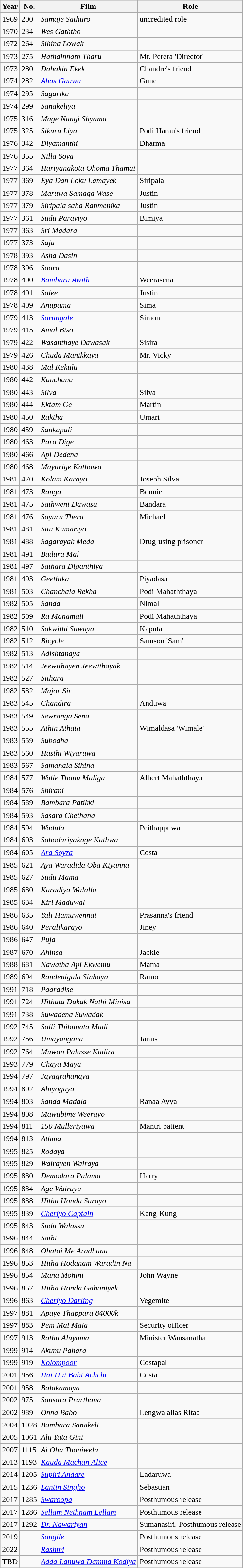<table class="wikitable">
<tr>
<th>Year</th>
<th>No.</th>
<th>Film</th>
<th>Role</th>
</tr>
<tr>
<td>1969</td>
<td>200</td>
<td><em>Samaje Sathuro</em></td>
<td>uncredited role</td>
</tr>
<tr>
<td>1970</td>
<td>234</td>
<td><em>Wes Gaththo</em></td>
<td></td>
</tr>
<tr>
<td>1972</td>
<td>264</td>
<td><em>Sihina Lowak</em></td>
<td></td>
</tr>
<tr>
<td>1973</td>
<td>275</td>
<td><em>Hathdinnath Tharu</em></td>
<td>Mr. Perera 'Director'</td>
</tr>
<tr>
<td>1973</td>
<td>280</td>
<td><em>Dahakin Ekek</em></td>
<td>Chandre's friend</td>
</tr>
<tr>
<td>1974</td>
<td>282</td>
<td><em><a href='#'>Ahas Gauwa</a></em></td>
<td>Gune</td>
</tr>
<tr>
<td>1974</td>
<td>295</td>
<td><em>Sagarika</em></td>
<td></td>
</tr>
<tr>
<td>1974</td>
<td>299</td>
<td><em>Sanakeliya</em></td>
<td></td>
</tr>
<tr>
<td>1975</td>
<td>316</td>
<td><em>Mage Nangi Shyama</em></td>
<td></td>
</tr>
<tr>
<td>1975</td>
<td>325</td>
<td><em>Sikuru Liya</em></td>
<td>Podi Hamu's friend </td>
</tr>
<tr>
<td>1976</td>
<td>342</td>
<td><em>Diyamanthi</em></td>
<td>Dharma</td>
</tr>
<tr>
<td>1976</td>
<td>355</td>
<td><em>Nilla Soya</em></td>
<td></td>
</tr>
<tr>
<td>1977</td>
<td>364</td>
<td><em>Hariyanakota Ohoma Thamai</em></td>
<td></td>
</tr>
<tr>
<td>1977</td>
<td>369</td>
<td><em>Eya Dan Loku Lamayek</em></td>
<td>Siripala</td>
</tr>
<tr>
<td>1977</td>
<td>378</td>
<td><em>Maruwa Samaga Wase</em></td>
<td>Justin</td>
</tr>
<tr>
<td>1977</td>
<td>379</td>
<td><em>Siripala saha Ranmenika</em></td>
<td>Justin </td>
</tr>
<tr>
<td>1977</td>
<td>361</td>
<td><em>Sudu Paraviyo</em></td>
<td>Bimiya</td>
</tr>
<tr>
<td>1977</td>
<td>363</td>
<td><em>Sri Madara</em></td>
<td></td>
</tr>
<tr>
<td>1977</td>
<td>373</td>
<td><em>Saja</em></td>
<td></td>
</tr>
<tr>
<td>1978</td>
<td>393</td>
<td><em>Asha Dasin</em></td>
<td></td>
</tr>
<tr>
<td>1978</td>
<td>396</td>
<td><em>Saara</em></td>
<td></td>
</tr>
<tr>
<td>1978</td>
<td>400</td>
<td><em><a href='#'>Bambaru Awith</a></em></td>
<td>Weerasena</td>
</tr>
<tr>
<td>1978</td>
<td>401</td>
<td><em>Salee</em></td>
<td>Justin</td>
</tr>
<tr>
<td>1978</td>
<td>409</td>
<td><em>Anupama</em></td>
<td>Sima</td>
</tr>
<tr>
<td>1979</td>
<td>413</td>
<td><em><a href='#'>Sarungale</a></em></td>
<td>Simon </td>
</tr>
<tr>
<td>1979</td>
<td>415</td>
<td><em>Amal Biso</em></td>
<td></td>
</tr>
<tr>
<td>1979</td>
<td>422</td>
<td><em>Wasanthaye Dawasak</em></td>
<td>Sisira</td>
</tr>
<tr>
<td>1979</td>
<td>426</td>
<td><em>Chuda Manikkaya</em></td>
<td>Mr. Vicky</td>
</tr>
<tr>
<td>1980</td>
<td>438</td>
<td><em>Mal Kekulu</em></td>
<td></td>
</tr>
<tr>
<td>1980</td>
<td>442</td>
<td><em>Kanchana</em></td>
<td></td>
</tr>
<tr>
<td>1980</td>
<td>443</td>
<td><em>Silva</em></td>
<td>Silva</td>
</tr>
<tr>
<td>1980</td>
<td>444</td>
<td><em>Ektam Ge</em></td>
<td>Martin </td>
</tr>
<tr>
<td>1980</td>
<td>450</td>
<td><em>Raktha</em></td>
<td>Umari</td>
</tr>
<tr>
<td>1980</td>
<td>459</td>
<td><em>Sankapali</em></td>
<td></td>
</tr>
<tr>
<td>1980</td>
<td>463</td>
<td><em>Para Dige</em></td>
<td></td>
</tr>
<tr>
<td>1980</td>
<td>466</td>
<td><em>Api Dedena</em></td>
<td></td>
</tr>
<tr>
<td>1980</td>
<td>468</td>
<td><em>Mayurige Kathawa</em></td>
<td></td>
</tr>
<tr>
<td>1981</td>
<td>470</td>
<td><em>Kolam Karayo</em></td>
<td>Joseph Silva</td>
</tr>
<tr>
<td>1981</td>
<td>473</td>
<td><em>Ranga</em></td>
<td>Bonnie</td>
</tr>
<tr>
<td>1981</td>
<td>475</td>
<td><em>Sathweni Dawasa</em></td>
<td>Bandara</td>
</tr>
<tr>
<td>1981</td>
<td>476</td>
<td><em>Sayuru Thera</em></td>
<td>Michael</td>
</tr>
<tr>
<td>1981</td>
<td>481</td>
<td><em>Situ Kumariyo</em></td>
<td></td>
</tr>
<tr>
<td>1981</td>
<td>488</td>
<td><em>Sagarayak Meda</em></td>
<td>Drug-using prisoner</td>
</tr>
<tr>
<td>1981</td>
<td>491</td>
<td><em>Badura Mal</em></td>
<td></td>
</tr>
<tr>
<td>1981</td>
<td>497</td>
<td><em>Sathara Diganthiya</em></td>
<td></td>
</tr>
<tr>
<td>1981</td>
<td>493</td>
<td><em>Geethika</em></td>
<td>Piyadasa</td>
</tr>
<tr>
<td>1981</td>
<td>503</td>
<td><em>Chanchala Rekha</em></td>
<td>Podi Mahaththaya</td>
</tr>
<tr>
<td>1982</td>
<td>505</td>
<td><em>Sanda</em></td>
<td>Nimal</td>
</tr>
<tr>
<td>1982</td>
<td>509</td>
<td><em>Ra Manamali</em></td>
<td>Podi Mahaththaya</td>
</tr>
<tr>
<td>1982</td>
<td>510</td>
<td><em>Sakwithi Suwaya</em></td>
<td>Kaputa</td>
</tr>
<tr>
<td>1982</td>
<td>512</td>
<td><em>Bicycle</em></td>
<td>Samson 'Sam'</td>
</tr>
<tr>
<td>1982</td>
<td>513</td>
<td><em>Adishtanaya</em></td>
<td></td>
</tr>
<tr>
<td>1982</td>
<td>514</td>
<td><em>Jeewithayen Jeewithayak</em></td>
<td></td>
</tr>
<tr>
<td>1982</td>
<td>527</td>
<td><em>Sithara</em></td>
<td></td>
</tr>
<tr>
<td>1982</td>
<td>532</td>
<td><em>Major Sir</em></td>
<td></td>
</tr>
<tr>
<td>1983</td>
<td>545</td>
<td><em>Chandira</em></td>
<td>Anduwa</td>
</tr>
<tr>
<td>1983</td>
<td>549</td>
<td><em>Sewranga Sena</em></td>
<td></td>
</tr>
<tr>
<td>1983</td>
<td>555</td>
<td><em>Athin Athata</em></td>
<td>Wimaldasa 'Wimale' </td>
</tr>
<tr>
<td>1983</td>
<td>559</td>
<td><em>Subodha</em></td>
<td></td>
</tr>
<tr>
<td>1983</td>
<td>560</td>
<td><em>Hasthi Wiyaruwa</em></td>
<td></td>
</tr>
<tr>
<td>1983</td>
<td>567</td>
<td><em>Samanala Sihina</em></td>
<td></td>
</tr>
<tr>
<td>1984</td>
<td>577</td>
<td><em>Walle Thanu Maliga</em></td>
<td>Albert Mahaththaya</td>
</tr>
<tr>
<td>1984</td>
<td>576</td>
<td><em>Shirani</em></td>
<td></td>
</tr>
<tr>
<td>1984</td>
<td>589</td>
<td><em>Bambara Patikki</em></td>
<td></td>
</tr>
<tr>
<td>1984</td>
<td>593</td>
<td><em>Sasara Chethana</em></td>
<td></td>
</tr>
<tr>
<td>1984</td>
<td>594</td>
<td><em>Wadula</em></td>
<td>Peithappuwa</td>
</tr>
<tr>
<td>1984</td>
<td>603</td>
<td><em>Sahodariyakage Kathwa</em></td>
<td></td>
</tr>
<tr>
<td>1984</td>
<td>605</td>
<td><em><a href='#'>Ara Soyza</a></em></td>
<td>Costa</td>
</tr>
<tr>
<td>1985</td>
<td>621</td>
<td><em>Aya Waradida Oba Kiyanna</em></td>
<td></td>
</tr>
<tr>
<td>1985</td>
<td>627</td>
<td><em>Sudu Mama</em></td>
<td></td>
</tr>
<tr>
<td>1985</td>
<td>630</td>
<td><em>Karadiya Walalla</em></td>
<td></td>
</tr>
<tr>
<td>1985</td>
<td>634</td>
<td><em>Kiri Maduwal</em></td>
<td></td>
</tr>
<tr>
<td>1986</td>
<td>635</td>
<td><em>Yali Hamuwennai</em></td>
<td>Prasanna's friend</td>
</tr>
<tr>
<td>1986</td>
<td>640</td>
<td><em>Peralikarayo</em></td>
<td>Jiney</td>
</tr>
<tr>
<td>1986</td>
<td>647</td>
<td><em>Puja</em></td>
<td></td>
</tr>
<tr>
<td>1987</td>
<td>670</td>
<td><em>Ahinsa</em></td>
<td>Jackie</td>
</tr>
<tr>
<td>1988</td>
<td>681</td>
<td><em>Nawatha Api Ekwemu</em></td>
<td>Mama</td>
</tr>
<tr>
<td>1989</td>
<td>694</td>
<td><em>Randenigala Sinhaya</em></td>
<td>Ramo</td>
</tr>
<tr>
<td>1991</td>
<td>718</td>
<td><em>Paaradise</em></td>
<td></td>
</tr>
<tr>
<td>1991</td>
<td>724</td>
<td><em>Hithata Dukak Nathi Minisa</em></td>
<td></td>
</tr>
<tr>
<td>1991</td>
<td>738</td>
<td><em>Suwadena Suwadak</em></td>
<td></td>
</tr>
<tr>
<td>1992</td>
<td>745</td>
<td><em>Salli Thibunata Madi</em></td>
<td></td>
</tr>
<tr>
<td>1992</td>
<td>756</td>
<td><em>Umayangana</em></td>
<td>Jamis</td>
</tr>
<tr>
<td>1992</td>
<td>764</td>
<td><em>Muwan Palasse Kadira</em></td>
<td></td>
</tr>
<tr>
<td>1993</td>
<td>779</td>
<td><em>Chaya Maya</em></td>
<td></td>
</tr>
<tr>
<td>1994</td>
<td>797</td>
<td><em>Jayagrahanaya</em></td>
<td></td>
</tr>
<tr>
<td>1994</td>
<td>802</td>
<td><em>Abiyogaya</em></td>
<td></td>
</tr>
<tr>
<td>1994</td>
<td>803</td>
<td><em>Sanda Madala</em></td>
<td>Ranaa Ayya</td>
</tr>
<tr>
<td>1994</td>
<td>808</td>
<td><em>Mawubime Weerayo</em></td>
<td></td>
</tr>
<tr>
<td>1994</td>
<td>811</td>
<td><em>150 Mulleriyawa</em></td>
<td>Mantri patient</td>
</tr>
<tr>
<td>1994</td>
<td>813</td>
<td><em>Athma</em></td>
<td></td>
</tr>
<tr>
<td>1995</td>
<td>825</td>
<td><em>Rodaya</em></td>
<td></td>
</tr>
<tr>
<td>1995</td>
<td>829</td>
<td><em>Wairayen Wairaya</em></td>
<td></td>
</tr>
<tr>
<td>1995</td>
<td>830</td>
<td><em>Demodara Palama</em></td>
<td>Harry </td>
</tr>
<tr>
<td>1995</td>
<td>834</td>
<td><em>Age Wairaya</em></td>
<td></td>
</tr>
<tr>
<td>1995</td>
<td>838</td>
<td><em>Hitha Honda Surayo</em></td>
<td></td>
</tr>
<tr>
<td>1995</td>
<td>839</td>
<td><em><a href='#'>Cheriyo Captain</a></em></td>
<td>Kang-Kung</td>
</tr>
<tr>
<td>1995</td>
<td>843</td>
<td><em>Sudu Walassu</em></td>
<td></td>
</tr>
<tr>
<td>1996</td>
<td>844</td>
<td><em>Sathi</em></td>
<td></td>
</tr>
<tr>
<td>1996</td>
<td>848</td>
<td><em>Obatai Me Aradhana</em></td>
<td></td>
</tr>
<tr>
<td>1996</td>
<td>853</td>
<td><em>Hitha Hodanam Waradin Na</em></td>
<td></td>
</tr>
<tr>
<td>1996</td>
<td>854</td>
<td><em>Mana Mohini</em></td>
<td>John Wayne</td>
</tr>
<tr>
<td>1996</td>
<td>857</td>
<td><em>Hitha Honda Gahaniyek</em></td>
<td></td>
</tr>
<tr>
<td>1996</td>
<td>863</td>
<td><em><a href='#'>Cheriyo Darling</a></em></td>
<td>Vegemite </td>
</tr>
<tr>
<td>1997</td>
<td>881</td>
<td><em>Apaye Thappara 84000k</em></td>
<td></td>
</tr>
<tr>
<td>1997</td>
<td>883</td>
<td><em>Pem Mal Mala</em></td>
<td>Security officer</td>
</tr>
<tr>
<td>1997</td>
<td>913</td>
<td><em>Rathu Aluyama</em></td>
<td>Minister Wansanatha </td>
</tr>
<tr>
<td>1999</td>
<td>914</td>
<td><em>Akunu Pahara</em></td>
<td></td>
</tr>
<tr>
<td>1999</td>
<td>919</td>
<td><em><a href='#'>Kolompoor</a></em></td>
<td>Costapal</td>
</tr>
<tr>
<td>2001</td>
<td>956</td>
<td><em><a href='#'>Hai Hui Babi Achchi</a></em></td>
<td>Costa</td>
</tr>
<tr>
<td>2001</td>
<td>958</td>
<td><em>Balakamaya</em></td>
<td></td>
</tr>
<tr>
<td>2002</td>
<td>975</td>
<td><em>Sansara Prarthana</em></td>
<td></td>
</tr>
<tr>
<td>2002</td>
<td>989</td>
<td><em>Onna Babo</em></td>
<td>Lengwa alias Ritaa</td>
</tr>
<tr>
<td>2004</td>
<td>1028</td>
<td><em>Bambara Sanakeli</em></td>
<td></td>
</tr>
<tr>
<td>2005</td>
<td>1061</td>
<td><em>Alu Yata Gini</em></td>
<td></td>
</tr>
<tr>
<td>2007</td>
<td>1115</td>
<td><em>Ai Oba Thaniwela</em></td>
<td></td>
</tr>
<tr>
<td>2013</td>
<td>1193</td>
<td><em><a href='#'>Kauda Machan Alice</a></em></td>
<td></td>
</tr>
<tr>
<td>2014</td>
<td>1205</td>
<td><em><a href='#'>Supiri Andare</a></em></td>
<td>Ladaruwa</td>
</tr>
<tr>
<td>2015</td>
<td>1236</td>
<td><em><a href='#'>Lantin Singho</a></em></td>
<td>Sebastian</td>
</tr>
<tr>
<td>2017</td>
<td>1285</td>
<td><em><a href='#'>Swaroopa</a></em></td>
<td>Posthumous release</td>
</tr>
<tr>
<td>2017</td>
<td>1286</td>
<td><em><a href='#'>Sellam Nethnam Lellam</a></em></td>
<td>Posthumous release</td>
</tr>
<tr>
<td>2017</td>
<td>1292</td>
<td><em><a href='#'>Dr. Nawariyan</a></em></td>
<td>Sumanasiri. Posthumous release</td>
</tr>
<tr>
<td>2019</td>
<td></td>
<td><em><a href='#'>Sangile</a></em></td>
<td>Posthumous release</td>
</tr>
<tr>
<td>2022</td>
<td></td>
<td><em><a href='#'>Rashmi</a></em></td>
<td>Posthumous release</td>
</tr>
<tr>
<td>TBD</td>
<td></td>
<td><em><a href='#'>Adda Lanuwa Damma Kodiya</a></em></td>
<td>Posthumous release</td>
</tr>
</table>
